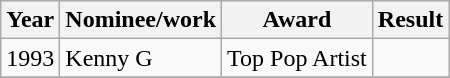<table class="wikitable">
<tr>
<th>Year</th>
<th>Nominee/work</th>
<th>Award</th>
<th>Result</th>
</tr>
<tr>
<td>1993</td>
<td>Kenny G</td>
<td>Top Pop Artist</td>
<td></td>
</tr>
<tr>
</tr>
</table>
